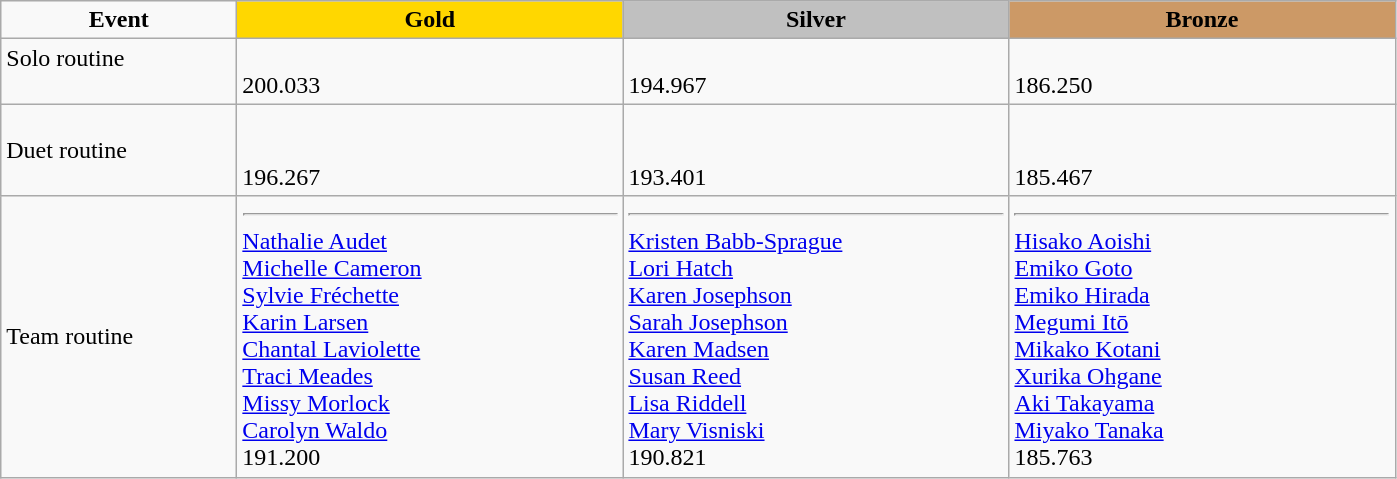<table class="wikitable" style="text-align:left">
<tr align="center">
<td width=150><strong>Event</strong></td>
<td width=250 bgcolor=gold><strong>Gold</strong></td>
<td width=250 bgcolor=silver><strong>Silver</strong></td>
<td width=250 bgcolor=CC9966><strong>Bronze</strong></td>
</tr>
<tr valign="top">
<td>Solo routine<br><div></div></td>
<td> <br> 200.033</td>
<td> <br> 194.967</td>
<td><br> 186.250</td>
</tr>
<tr>
<td>Duet routine<br><div></div></td>
<td> <br> <br> 196.267</td>
<td> <br>  <br>193.401</td>
<td> <br> <br> 185.467</td>
</tr>
<tr>
<td>Team routine<br><div></div></td>
<td><hr><a href='#'>Nathalie Audet</a> <br><a href='#'>Michelle Cameron</a> <br><a href='#'>Sylvie Fréchette</a> <br><a href='#'>Karin Larsen</a> <br><a href='#'>Chantal Laviolette</a> <br><a href='#'>Traci Meades</a> <br><a href='#'>Missy Morlock</a> <br><a href='#'>Carolyn Waldo</a><br>191.200</td>
<td><hr><a href='#'>Kristen Babb-Sprague</a> <br><a href='#'>Lori Hatch</a> <br><a href='#'>Karen Josephson</a> <br><a href='#'>Sarah Josephson</a> <br><a href='#'>Karen Madsen</a> <br><a href='#'>Susan Reed</a> <br><a href='#'>Lisa Riddell</a> <br><a href='#'>Mary Visniski</a><br>190.821</td>
<td><hr><a href='#'>Hisako Aoishi</a> <br><a href='#'>Emiko Goto</a> <br><a href='#'>Emiko Hirada</a> <br><a href='#'>Megumi Itō</a> <br><a href='#'>Mikako Kotani</a> <br><a href='#'>Xurika Ohgane</a> <br><a href='#'>Aki Takayama</a> <br><a href='#'>Miyako Tanaka</a><br>185.763</td>
</tr>
</table>
